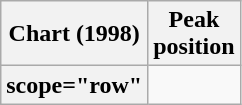<table class="wikitable sortable plainrowheaders" style="text-align:center;">
<tr>
<th scope="col">Chart (1998)</th>
<th scope="col">Peak<br>position</th>
</tr>
<tr>
<th>scope="row" </th>
</tr>
</table>
